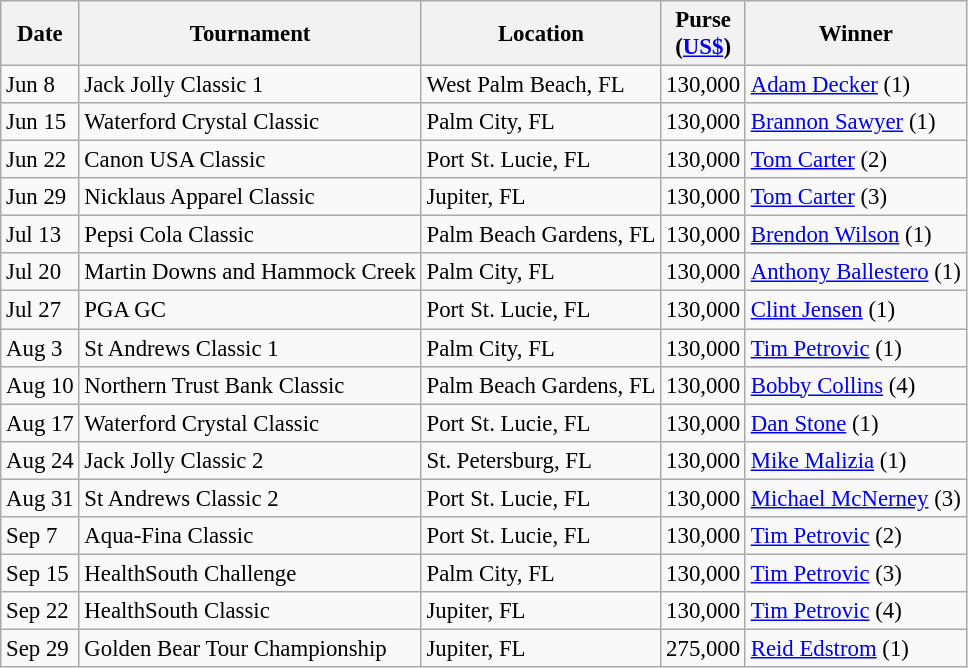<table class="wikitable" style="font-size:95%">
<tr>
<th>Date</th>
<th>Tournament</th>
<th>Location</th>
<th>Purse<br>(<a href='#'>US$</a>)</th>
<th>Winner</th>
</tr>
<tr>
<td>Jun 8</td>
<td>Jack Jolly Classic 1</td>
<td>West Palm Beach, FL</td>
<td align=right>130,000</td>
<td> <a href='#'>Adam Decker</a> (1)</td>
</tr>
<tr>
<td>Jun 15</td>
<td>Waterford Crystal Classic</td>
<td>Palm City, FL</td>
<td align=right>130,000</td>
<td> <a href='#'>Brannon Sawyer</a> (1)</td>
</tr>
<tr>
<td>Jun 22</td>
<td>Canon USA Classic</td>
<td>Port St. Lucie, FL</td>
<td align=right>130,000</td>
<td> <a href='#'>Tom Carter</a> (2)</td>
</tr>
<tr>
<td>Jun 29</td>
<td>Nicklaus Apparel Classic</td>
<td>Jupiter, FL</td>
<td align=right>130,000</td>
<td> <a href='#'>Tom Carter</a> (3)</td>
</tr>
<tr>
<td>Jul 13</td>
<td>Pepsi Cola Classic</td>
<td>Palm Beach Gardens, FL</td>
<td align=right>130,000</td>
<td> <a href='#'>Brendon Wilson</a> (1)</td>
</tr>
<tr>
<td>Jul 20</td>
<td>Martin Downs and Hammock Creek</td>
<td>Palm City, FL</td>
<td align=right>130,000</td>
<td> <a href='#'>Anthony Ballestero</a> (1)</td>
</tr>
<tr>
<td>Jul 27</td>
<td>PGA GC</td>
<td>Port St. Lucie, FL</td>
<td align=right>130,000</td>
<td> <a href='#'>Clint Jensen</a> (1)</td>
</tr>
<tr>
<td>Aug 3</td>
<td>St Andrews Classic 1</td>
<td>Palm City, FL</td>
<td align=right>130,000</td>
<td> <a href='#'>Tim Petrovic</a> (1)</td>
</tr>
<tr>
<td>Aug 10</td>
<td>Northern Trust Bank Classic</td>
<td>Palm Beach Gardens, FL</td>
<td align=right>130,000</td>
<td> <a href='#'>Bobby Collins</a> (4)</td>
</tr>
<tr>
<td>Aug 17</td>
<td>Waterford Crystal Classic</td>
<td>Port St. Lucie, FL</td>
<td align=right>130,000</td>
<td> <a href='#'>Dan Stone</a> (1)</td>
</tr>
<tr>
<td>Aug 24</td>
<td>Jack Jolly Classic 2</td>
<td>St. Petersburg, FL</td>
<td align=right>130,000</td>
<td> <a href='#'>Mike Malizia</a> (1)</td>
</tr>
<tr>
<td>Aug 31</td>
<td>St Andrews Classic 2</td>
<td>Port St. Lucie, FL</td>
<td align=right>130,000</td>
<td> <a href='#'>Michael McNerney</a> (3)</td>
</tr>
<tr>
<td>Sep 7</td>
<td>Aqua-Fina Classic</td>
<td>Port St. Lucie, FL</td>
<td align=right>130,000</td>
<td> <a href='#'>Tim Petrovic</a> (2)</td>
</tr>
<tr>
<td>Sep 15</td>
<td>HealthSouth Challenge</td>
<td>Palm City, FL</td>
<td align=right>130,000</td>
<td> <a href='#'>Tim Petrovic</a> (3)</td>
</tr>
<tr>
<td>Sep 22</td>
<td>HealthSouth Classic</td>
<td>Jupiter, FL</td>
<td align=right>130,000</td>
<td> <a href='#'>Tim Petrovic</a> (4)</td>
</tr>
<tr>
<td>Sep 29</td>
<td>Golden Bear Tour Championship</td>
<td>Jupiter, FL</td>
<td align=right>275,000</td>
<td> <a href='#'>Reid Edstrom</a> (1)</td>
</tr>
</table>
